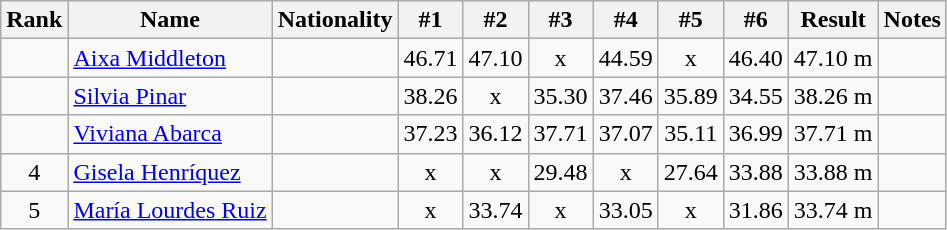<table class="wikitable sortable" style="text-align:center">
<tr>
<th>Rank</th>
<th>Name</th>
<th>Nationality</th>
<th>#1</th>
<th>#2</th>
<th>#3</th>
<th>#4</th>
<th>#5</th>
<th>#6</th>
<th>Result</th>
<th>Notes</th>
</tr>
<tr>
<td></td>
<td align=left><a href='#'>Aixa Middleton</a></td>
<td align=left></td>
<td>46.71</td>
<td>47.10</td>
<td>x</td>
<td>44.59</td>
<td>x</td>
<td>46.40</td>
<td>47.10 m</td>
<td></td>
</tr>
<tr>
<td></td>
<td align=left><a href='#'>Silvia Pinar</a></td>
<td align=left></td>
<td>38.26</td>
<td>x</td>
<td>35.30</td>
<td>37.46</td>
<td>35.89</td>
<td>34.55</td>
<td>38.26 m</td>
<td></td>
</tr>
<tr>
<td></td>
<td align=left><a href='#'>Viviana Abarca</a></td>
<td align=left></td>
<td>37.23</td>
<td>36.12</td>
<td>37.71</td>
<td>37.07</td>
<td>35.11</td>
<td>36.99</td>
<td>37.71 m</td>
<td></td>
</tr>
<tr>
<td>4</td>
<td align=left><a href='#'>Gisela Henríquez</a></td>
<td align=left></td>
<td>x</td>
<td>x</td>
<td>29.48</td>
<td>x</td>
<td>27.64</td>
<td>33.88</td>
<td>33.88 m</td>
<td></td>
</tr>
<tr>
<td>5</td>
<td align=left><a href='#'>María Lourdes Ruiz</a></td>
<td align=left></td>
<td>x</td>
<td>33.74</td>
<td>x</td>
<td>33.05</td>
<td>x</td>
<td>31.86</td>
<td>33.74 m</td>
<td></td>
</tr>
</table>
